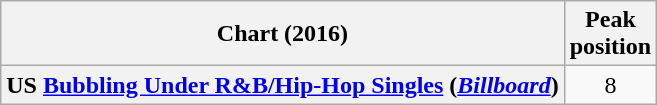<table class="wikitable plainrowheaders" style="text-align:center;">
<tr>
<th scope="col">Chart (2016)</th>
<th scope="col">Peak<br>position</th>
</tr>
<tr>
<th scope="row">US <a href='#'>Bubbling Under R&B/Hip-Hop Singles</a> (<em><a href='#'>Billboard</a></em>)</th>
<td>8</td>
</tr>
</table>
